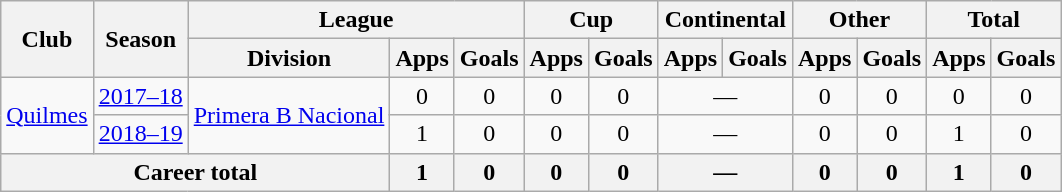<table class="wikitable" style="text-align:center">
<tr>
<th rowspan="2">Club</th>
<th rowspan="2">Season</th>
<th colspan="3">League</th>
<th colspan="2">Cup</th>
<th colspan="2">Continental</th>
<th colspan="2">Other</th>
<th colspan="2">Total</th>
</tr>
<tr>
<th>Division</th>
<th>Apps</th>
<th>Goals</th>
<th>Apps</th>
<th>Goals</th>
<th>Apps</th>
<th>Goals</th>
<th>Apps</th>
<th>Goals</th>
<th>Apps</th>
<th>Goals</th>
</tr>
<tr>
<td rowspan="2"><a href='#'>Quilmes</a></td>
<td><a href='#'>2017–18</a></td>
<td rowspan="2"><a href='#'>Primera B Nacional</a></td>
<td>0</td>
<td>0</td>
<td>0</td>
<td>0</td>
<td colspan="2">—</td>
<td>0</td>
<td>0</td>
<td>0</td>
<td>0</td>
</tr>
<tr>
<td><a href='#'>2018–19</a></td>
<td>1</td>
<td>0</td>
<td>0</td>
<td>0</td>
<td colspan="2">—</td>
<td>0</td>
<td>0</td>
<td>1</td>
<td>0</td>
</tr>
<tr>
<th colspan="3">Career total</th>
<th>1</th>
<th>0</th>
<th>0</th>
<th>0</th>
<th colspan="2">—</th>
<th>0</th>
<th>0</th>
<th>1</th>
<th>0</th>
</tr>
</table>
